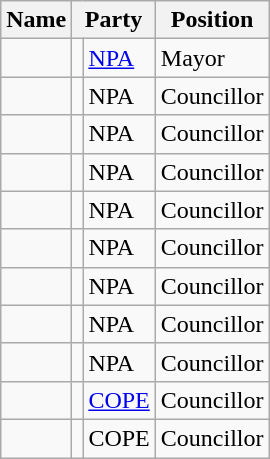<table class="wikitable">
<tr>
<th>Name</th>
<th colspan="2">Party</th>
<th>Position</th>
</tr>
<tr>
<td></td>
<td></td>
<td><a href='#'>NPA</a></td>
<td>Mayor</td>
</tr>
<tr>
<td></td>
<td></td>
<td>NPA</td>
<td>Councillor</td>
</tr>
<tr>
<td></td>
<td></td>
<td>NPA</td>
<td>Councillor</td>
</tr>
<tr>
<td></td>
<td></td>
<td>NPA</td>
<td>Councillor</td>
</tr>
<tr>
<td></td>
<td></td>
<td>NPA</td>
<td>Councillor</td>
</tr>
<tr>
<td></td>
<td></td>
<td>NPA</td>
<td>Councillor</td>
</tr>
<tr>
<td></td>
<td></td>
<td>NPA</td>
<td>Councillor</td>
</tr>
<tr>
<td></td>
<td></td>
<td>NPA</td>
<td>Councillor</td>
</tr>
<tr>
<td></td>
<td></td>
<td>NPA</td>
<td>Councillor</td>
</tr>
<tr>
<td></td>
<td></td>
<td><a href='#'>COPE</a></td>
<td>Councillor</td>
</tr>
<tr>
<td></td>
<td></td>
<td>COPE</td>
<td>Councillor</td>
</tr>
</table>
